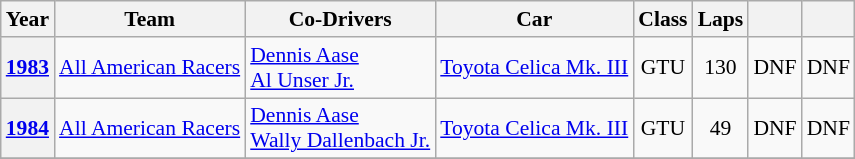<table class="wikitable" style="text-align:center; font-size:90%">
<tr>
<th>Year</th>
<th>Team</th>
<th>Co-Drivers</th>
<th>Car</th>
<th>Class</th>
<th>Laps</th>
<th></th>
<th></th>
</tr>
<tr>
<th><a href='#'>1983</a></th>
<td align="left"> <a href='#'>All American Racers</a></td>
<td align="left"> <a href='#'>Dennis Aase</a><br> <a href='#'>Al Unser Jr.</a></td>
<td align="left"><a href='#'>Toyota Celica Mk. III</a></td>
<td>GTU</td>
<td>130</td>
<td>DNF</td>
<td>DNF</td>
</tr>
<tr>
<th><a href='#'>1984</a></th>
<td align="left"> <a href='#'>All American Racers</a></td>
<td align="left"> <a href='#'>Dennis Aase</a><br> <a href='#'>Wally Dallenbach Jr.</a></td>
<td align="left"><a href='#'>Toyota Celica Mk. III</a></td>
<td>GTU</td>
<td>49</td>
<td>DNF</td>
<td>DNF</td>
</tr>
<tr>
</tr>
</table>
